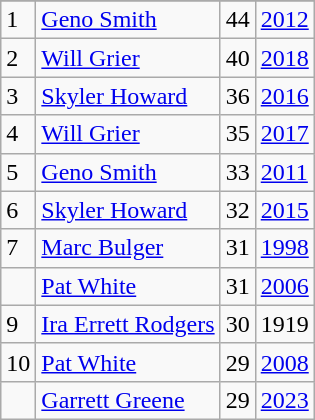<table class="wikitable">
<tr>
</tr>
<tr>
<td>1</td>
<td><a href='#'>Geno Smith</a></td>
<td><abbr>44</abbr></td>
<td><a href='#'>2012</a></td>
</tr>
<tr>
<td>2</td>
<td><a href='#'>Will Grier</a></td>
<td><abbr>40</abbr></td>
<td><a href='#'>2018</a></td>
</tr>
<tr>
<td>3</td>
<td><a href='#'>Skyler Howard</a></td>
<td><abbr>36</abbr></td>
<td><a href='#'>2016</a></td>
</tr>
<tr>
<td>4</td>
<td><a href='#'>Will Grier</a></td>
<td><abbr>35</abbr></td>
<td><a href='#'>2017</a></td>
</tr>
<tr>
<td>5</td>
<td><a href='#'>Geno Smith</a></td>
<td><abbr>33</abbr></td>
<td><a href='#'>2011</a></td>
</tr>
<tr>
<td>6</td>
<td><a href='#'>Skyler Howard</a></td>
<td><abbr>32</abbr></td>
<td><a href='#'>2015</a></td>
</tr>
<tr>
<td>7</td>
<td><a href='#'>Marc Bulger</a></td>
<td><abbr>31</abbr></td>
<td><a href='#'>1998</a></td>
</tr>
<tr>
<td></td>
<td><a href='#'>Pat White</a></td>
<td><abbr>31</abbr></td>
<td><a href='#'>2006</a></td>
</tr>
<tr>
<td>9</td>
<td><a href='#'>Ira Errett Rodgers</a></td>
<td><abbr>30</abbr></td>
<td>1919</td>
</tr>
<tr>
<td>10</td>
<td><a href='#'>Pat White</a></td>
<td><abbr>29</abbr></td>
<td><a href='#'>2008</a></td>
</tr>
<tr>
<td></td>
<td><a href='#'>Garrett Greene</a></td>
<td><abbr>29</abbr></td>
<td><a href='#'>2023</a></td>
</tr>
</table>
